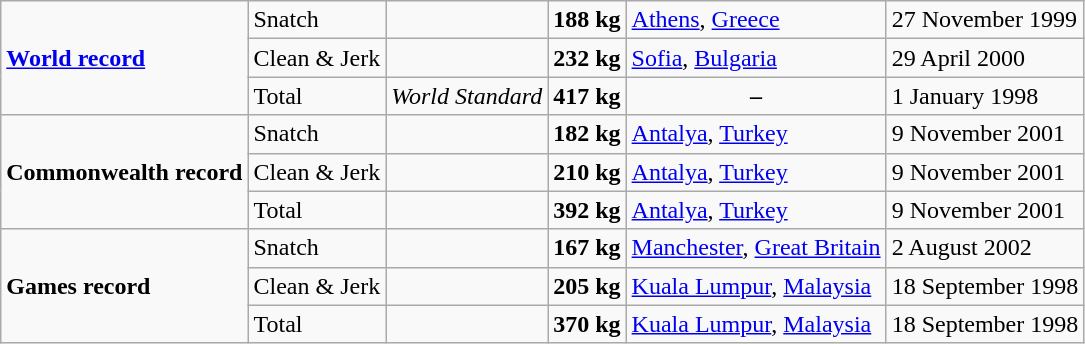<table class="wikitable">
<tr>
<td rowspan=3><strong><a href='#'>World record</a></strong></td>
<td>Snatch</td>
<td></td>
<td><strong>188 kg</strong></td>
<td><a href='#'>Athens</a>, <a href='#'>Greece</a></td>
<td>27 November 1999</td>
</tr>
<tr>
<td>Clean & Jerk</td>
<td></td>
<td><strong>232 kg</strong></td>
<td><a href='#'>Sofia</a>, <a href='#'>Bulgaria</a></td>
<td>29 April 2000</td>
</tr>
<tr>
<td>Total</td>
<td align=center><em>World Standard</em></td>
<td><strong>417 kg</strong></td>
<td align=center><strong>–</strong></td>
<td>1 January 1998</td>
</tr>
<tr>
<td rowspan=3><strong>Commonwealth record</strong></td>
<td>Snatch</td>
<td></td>
<td><strong>182 kg</strong></td>
<td><a href='#'>Antalya</a>, <a href='#'>Turkey</a></td>
<td>9 November 2001</td>
</tr>
<tr>
<td>Clean & Jerk</td>
<td></td>
<td><strong>210 kg</strong></td>
<td><a href='#'>Antalya</a>, <a href='#'>Turkey</a></td>
<td>9 November 2001</td>
</tr>
<tr>
<td>Total</td>
<td></td>
<td><strong>392 kg</strong></td>
<td><a href='#'>Antalya</a>, <a href='#'>Turkey</a></td>
<td>9 November 2001</td>
</tr>
<tr>
<td rowspan=3><strong>Games record</strong></td>
<td>Snatch</td>
<td></td>
<td><strong>167 kg</strong></td>
<td><a href='#'>Manchester</a>, <a href='#'>Great Britain</a></td>
<td>2 August 2002</td>
</tr>
<tr>
<td>Clean & Jerk</td>
<td></td>
<td><strong>205 kg</strong></td>
<td><a href='#'>Kuala Lumpur</a>, <a href='#'>Malaysia</a></td>
<td>18 September 1998</td>
</tr>
<tr>
<td>Total</td>
<td></td>
<td><strong>370 kg</strong></td>
<td><a href='#'>Kuala Lumpur</a>, <a href='#'>Malaysia</a></td>
<td>18 September 1998</td>
</tr>
</table>
